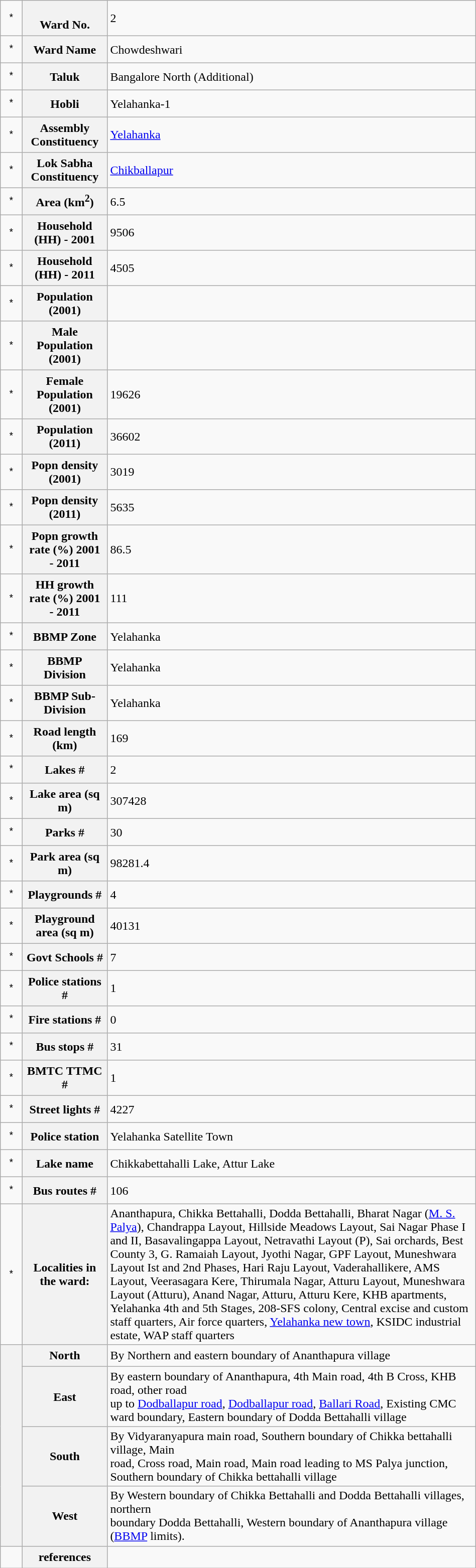<table class="wikitable" style="width:50%">
<tr>
<td style="padding: 10px; font-family: monospace; font-size: 100%;">*</td>
<th style="padding: 5px;"><br>Ward No.</th>
<td>2</td>
</tr>
<tr>
<td style="padding: 10px; font-family: monospace; font-size: 100%;">*</td>
<th style="padding: 5px;">Ward Name</th>
<td>Chowdeshwari</td>
</tr>
<tr>
<td style="padding: 10px; font-family: monospace; font-size: 100%;">*</td>
<th style="padding: 5px;">Taluk</th>
<td>Bangalore  North (Additional)</td>
</tr>
<tr>
<td style="padding: 10px; font-family: monospace; font-size: 100%;">*</td>
<th style="padding: 5px;">Hobli</th>
<td>Yelahanka-1</td>
</tr>
<tr>
<td style="padding: 10px; font-family: monospace; font-size: 100%;">*</td>
<th style="padding: 5px;">Assembly Constituency</th>
<td><a href='#'>Yelahanka</a></td>
</tr>
<tr>
<td style="padding: 10px; font-family: monospace; font-size: 100%;">*</td>
<th style="padding: 5px;">Lok Sabha Constituency</th>
<td><a href='#'>Chikballapur</a></td>
</tr>
<tr>
<td style="padding: 10px; font-family: monospace; font-size: 100%;">*</td>
<th style="padding: 5px;">Area (km<sup>2</sup>)</th>
<td>6.5</td>
</tr>
<tr>
<td style="padding: 10px; font-family: monospace; font-size: 100%;">*</td>
<th style="padding: 5px;">Household (HH) - 2001</th>
<td>9506</td>
</tr>
<tr>
<td style="padding: 10px; font-family: monospace; font-size: 100%;">*</td>
<th style="padding: 5px;">Household (HH) - 2011</th>
<td>4505</td>
</tr>
<tr>
<td style="padding: 10px; font-family: monospace; font-size: 100%;">*</td>
<th style="padding: 5px;">Population (2001)</th>
<td></td>
</tr>
<tr>
<td style="padding: 10px; font-family: monospace; font-size: 100%;">*</td>
<th style="padding: 5px;">Male Population (2001)</th>
<td></td>
</tr>
<tr>
<td style="padding: 10px; font-family: monospace; font-size: 100%;">*</td>
<th style="padding: 5px;">Female Population (2001)</th>
<td>19626</td>
</tr>
<tr>
<td style="padding: 10px; font-family: monospace; font-size: 100%;">*</td>
<th style="padding: 5px;">Population (2011)</th>
<td>36602</td>
</tr>
<tr>
<td style="padding: 10px; font-family: monospace; font-size: 100%;">*</td>
<th style="padding: 5px;">Popn density (2001)</th>
<td>3019</td>
</tr>
<tr>
<td style="padding: 10px; font-family: monospace; font-size: 100%;">*</td>
<th style="padding: 5px;">Popn density (2011)</th>
<td>5635</td>
</tr>
<tr>
<td style="padding: 10px; font-family: monospace; font-size: 100%;">*</td>
<th style="padding: 5px;">Popn growth rate (%) 2001 - 2011</th>
<td>86.5</td>
</tr>
<tr>
<td style="padding: 10px; font-family: monospace; font-size: 100%;">*</td>
<th style="padding: 5px;">HH growth rate (%) 2001 - 2011</th>
<td>111</td>
</tr>
<tr>
<td style="padding: 10px; font-family: monospace; font-size: 100%;">*</td>
<th style="padding: 5px;">BBMP Zone</th>
<td>Yelahanka</td>
</tr>
<tr>
<td style="padding: 10px; font-family: monospace; font-size: 100%;">*</td>
<th style="padding: 5px;">BBMP Division</th>
<td>Yelahanka</td>
</tr>
<tr>
<td style="padding: 10px; font-family: monospace; font-size: 100%;">*</td>
<th style="padding: 5px;">BBMP Sub-Division</th>
<td>Yelahanka</td>
</tr>
<tr>
<td style="padding: 10px; font-family: monospace; font-size: 100%;">*</td>
<th style="padding: 5px;">Road length (km)</th>
<td>169</td>
</tr>
<tr>
<td style="padding: 10px; font-family: monospace; font-size: 100%;">*</td>
<th style="padding: 5px;">Lakes #</th>
<td>2</td>
</tr>
<tr>
<td style="padding: 10px; font-family: monospace; font-size: 100%;">*</td>
<th style="padding: 5px;">Lake area (sq m)</th>
<td>307428</td>
</tr>
<tr>
<td style="padding: 10px; font-family: monospace; font-size: 100%;">*</td>
<th style="padding: 5px;">Parks #</th>
<td>30</td>
</tr>
<tr>
<td style="padding: 10px; font-family: monospace; font-size: 100%;">*</td>
<th style="padding: 5px;">Park area (sq m)</th>
<td>98281.4</td>
</tr>
<tr>
<td style="padding: 10px; font-family: monospace; font-size: 100%;">*</td>
<th style="padding: 5px;">Playgrounds #</th>
<td>4</td>
</tr>
<tr>
<td style="padding: 10px; font-family: monospace; font-size: 100%;">*</td>
<th style="padding: 5px;">Playground area (sq m)</th>
<td>40131</td>
</tr>
<tr>
<td style="padding: 10px; font-family: monospace; font-size: 100%;">*</td>
<th style="padding: 5px;">Govt Schools #</th>
<td>7</td>
</tr>
<tr>
<td style="padding: 10px; font-family: monospace; font-size: 100%;">*</td>
<th style="padding: 5px;">Police stations #</th>
<td>1</td>
</tr>
<tr>
<td style="padding: 10px; font-family: monospace; font-size: 100%;">*</td>
<th style="padding: 5px;">Fire stations #</th>
<td>0</td>
</tr>
<tr>
<td style="padding: 10px; font-family: monospace; font-size: 100%;">*</td>
<th style="padding: 5px;">Bus stops #</th>
<td>31</td>
</tr>
<tr>
<td style="padding: 10px; font-family: monospace; font-size: 100%;">*</td>
<th style="padding: 5px;">BMTC TTMC #</th>
<td>1</td>
</tr>
<tr>
<td style="padding: 10px; font-family: monospace; font-size: 100%;">*</td>
<th style="padding: 5px;">Street lights #</th>
<td>4227</td>
</tr>
<tr>
<td style="padding: 10px; font-family: monospace; font-size: 100%;">*</td>
<th style="padding: 5px;">Police station</th>
<td>Yelahanka Satellite Town</td>
</tr>
<tr>
<td style="padding: 10px; font-family: monospace; font-size: 100%;">*</td>
<th style="padding: 5px;">Lake name</th>
<td>Chikkabettahalli Lake, Attur Lake</td>
</tr>
<tr>
<td style="padding: 10px; font-family: monospace; font-size: 100%;">*</td>
<th style="padding: 5px;">Bus routes #</th>
<td>106</td>
</tr>
<tr>
<td style="padding: 10px; font-family: monospace; font-size: 100%;">*</td>
<th style="padding: 5px;">Localities in the ward:</th>
<td>Ananthapura, Chikka Bettahalli, Dodda Bettahalli, Bharat Nagar (<a href='#'>M. S. Palya</a>), Chandrappa Layout, Hillside Meadows Layout, Sai Nagar Phase I and II, Basavalingappa Layout, Netravathi Layout (P), Sai orchards, Best County 3, G. Ramaiah Layout, Jyothi Nagar, GPF Layout, Muneshwara Layout Ist and 2nd Phases, Hari Raju Layout, Vaderahallikere, AMS Layout, Veerasagara Kere, Thirumala Nagar, Atturu Layout, Muneshwara Layout (Atturu), Anand Nagar, Atturu, Atturu Kere, KHB apartments, Yelahanka 4th and 5th Stages, 208-SFS colony, Central excise and custom staff quarters, Air force quarters, <a href='#'>Yelahanka new town</a>, KSIDC industrial estate, WAP staff quarters</td>
</tr>
<tr>
<th rowspan="4" style="padding: 2px; font-family: monospace; font-size: 120%;"></th>
<th style="padding: 5px;">North</th>
<td>By Northern and eastern boundary of Ananthapura village</td>
</tr>
<tr>
<th style="padding: 5px;">East</th>
<td>By eastern boundary of Ananthapura, 4th Main road, 4th B Cross, KHB road, other road<br>up to <a href='#'>Dodballapur road</a>, <a href='#'>Dodballapur road</a>, <a href='#'>Ballari Road</a>, Existing CMC ward boundary, Eastern boundary of Dodda Bettahalli village</td>
</tr>
<tr>
<th style="padding: 5px;">South</th>
<td>By Vidyaranyapura main road, Southern boundary of Chikka bettahalli village, Main<br>road, Cross road, Main road, Main road leading to MS Palya junction, Southern boundary of Chikka bettahalli village</td>
</tr>
<tr>
<th style="padding: 5px;">West</th>
<td>By Western boundary of Chikka Bettahalli and Dodda Bettahalli villages, northern<br>boundary Dodda Bettahalli, Western boundary of Ananthapura village (<a href='#'>BBMP</a> limits).</td>
</tr>
<tr>
<td style="padding: 10px; font-family: monospace; font-size: 100%;"></td>
<th style="padding: 5px;">references</th>
<td></td>
</tr>
</table>
